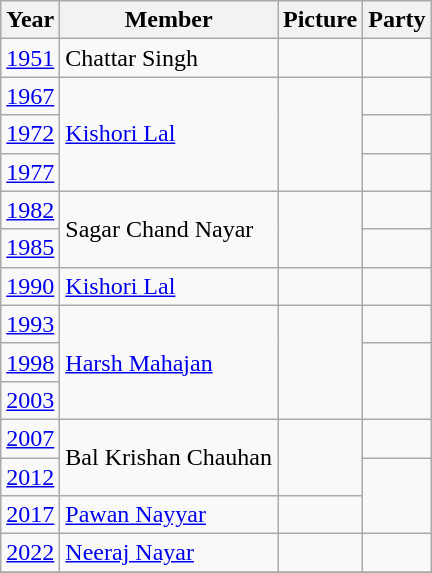<table class="wikitable sortable">
<tr>
<th>Year</th>
<th>Member</th>
<th>Picture</th>
<th colspan="2">Party</th>
</tr>
<tr>
<td><a href='#'>1951</a></td>
<td>Chattar Singh</td>
<td></td>
<td></td>
</tr>
<tr>
<td><a href='#'>1967</a></td>
<td rowspan=3><a href='#'>Kishori Lal</a></td>
<td rowspan=3></td>
<td></td>
</tr>
<tr>
<td><a href='#'>1972</a></td>
</tr>
<tr>
<td><a href='#'>1977</a></td>
<td></td>
</tr>
<tr>
<td><a href='#'>1982</a></td>
<td rowspan=2>Sagar Chand Nayar</td>
<td rowspan=2></td>
<td></td>
</tr>
<tr>
<td><a href='#'>1985</a></td>
</tr>
<tr>
<td><a href='#'>1990</a></td>
<td><a href='#'>Kishori Lal</a></td>
<td></td>
<td></td>
</tr>
<tr>
<td><a href='#'>1993</a></td>
<td rowspan=3><a href='#'>Harsh Mahajan</a></td>
<td rowspan=3></td>
<td></td>
</tr>
<tr>
<td><a href='#'>1998</a></td>
</tr>
<tr>
<td><a href='#'>2003</a></td>
</tr>
<tr>
<td><a href='#'>2007</a></td>
<td rowspan=2>Bal Krishan Chauhan</td>
<td rowspan=2></td>
<td></td>
</tr>
<tr>
<td><a href='#'>2012</a></td>
</tr>
<tr>
<td><a href='#'>2017</a></td>
<td><a href='#'>Pawan Nayyar</a></td>
<td></td>
</tr>
<tr>
<td><a href='#'>2022</a></td>
<td><a href='#'>Neeraj Nayar</a></td>
<td></td>
<td></td>
</tr>
<tr>
</tr>
</table>
